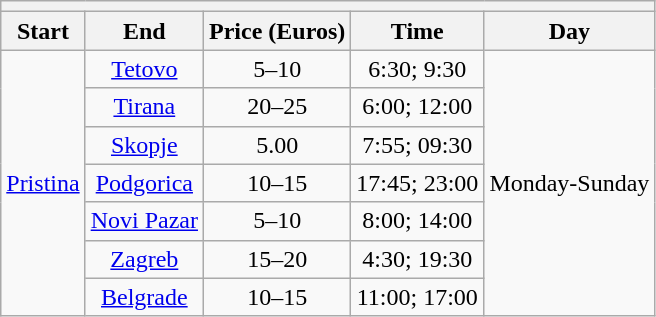<table class="wikitable" style="text-align:center">
<tr>
<th colspan="5"></th>
</tr>
<tr>
<th>Start</th>
<th>End</th>
<th>Price (Euros)</th>
<th>Time</th>
<th>Day</th>
</tr>
<tr>
<td rowspan="7"><a href='#'>Pristina</a></td>
<td> <a href='#'>Tetovo</a></td>
<td>5–10</td>
<td>6:30; 9:30</td>
<td rowspan="7">Monday-Sunday</td>
</tr>
<tr>
<td> <a href='#'>Tirana</a></td>
<td>20–25</td>
<td>6:00; 12:00</td>
</tr>
<tr>
<td> <a href='#'>Skopje</a></td>
<td>5.00</td>
<td>7:55; 09:30</td>
</tr>
<tr>
<td> <a href='#'>Podgorica</a></td>
<td>10–15</td>
<td>17:45; 23:00</td>
</tr>
<tr>
<td> <a href='#'>Novi Pazar</a></td>
<td>5–10</td>
<td>8:00; 14:00</td>
</tr>
<tr>
<td> <a href='#'>Zagreb</a></td>
<td>15–20</td>
<td>4:30; 19:30</td>
</tr>
<tr>
<td> <a href='#'>Belgrade</a></td>
<td>10–15</td>
<td>11:00; 17:00</td>
</tr>
</table>
